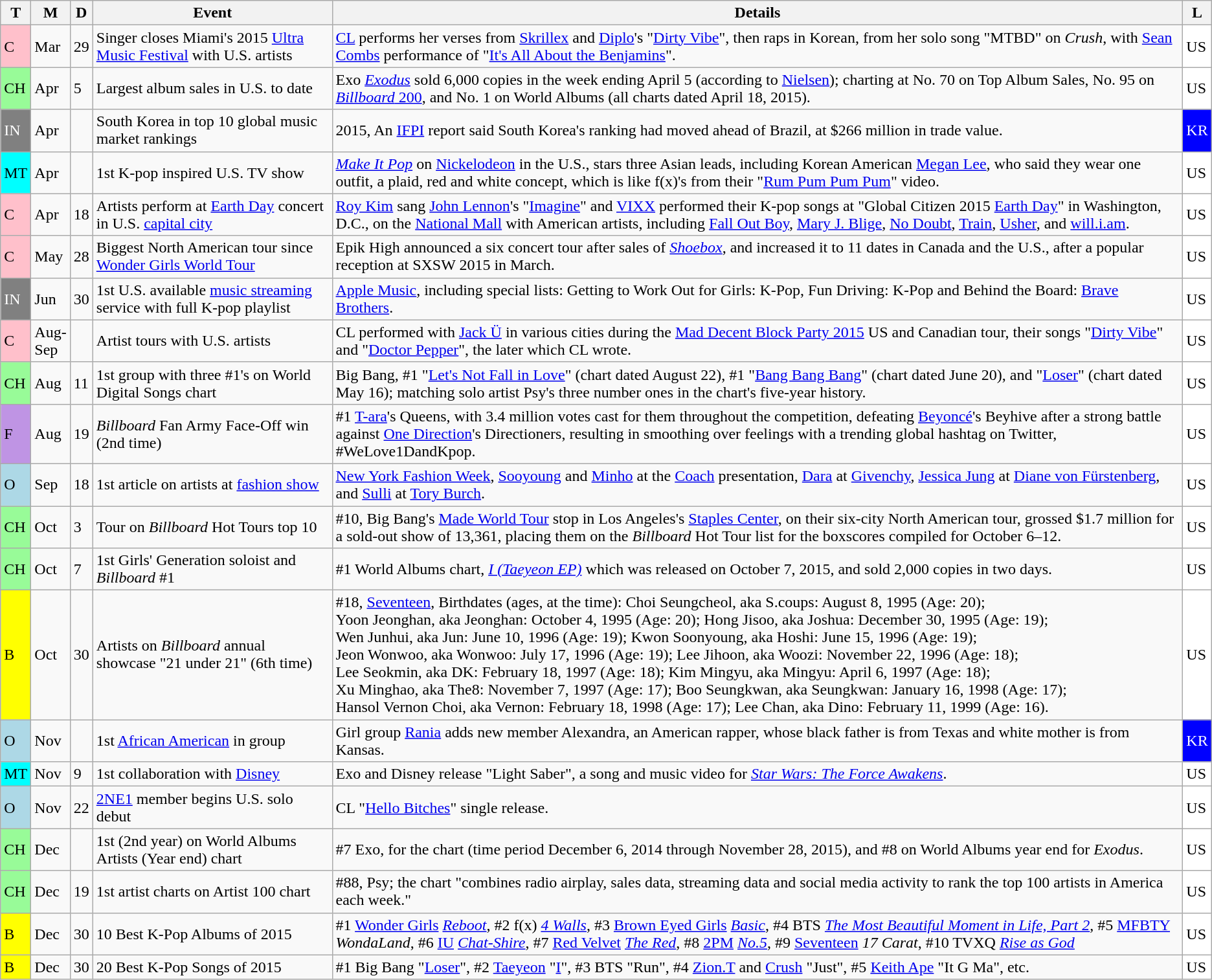<table class="wikitable">
<tr>
<th>T</th>
<th>M</th>
<th>D</th>
<th>Event</th>
<th>Details</th>
<th>L</th>
</tr>
<tr>
<td style="background:pink">C</td>
<td>Mar</td>
<td>29</td>
<td>Singer closes Miami's 2015 <a href='#'>Ultra Music Festival</a> with U.S. artists</td>
<td><a href='#'>CL</a> performs her verses from <a href='#'>Skrillex</a> and <a href='#'>Diplo</a>'s "<a href='#'>Dirty Vibe</a>", then raps in Korean, from her solo song "MTBD" on <em>Crush</em>, with <a href='#'>Sean Combs</a> performance of "<a href='#'>It's All About the Benjamins</a>".</td>
<td style="background:white">US</td>
</tr>
<tr>
<td style="background:palegreen">CH</td>
<td>Apr</td>
<td>5</td>
<td>Largest album sales in U.S. to date</td>
<td>Exo <em><a href='#'>Exodus</a></em> sold 6,000 copies in the week ending April 5 (according to <a href='#'>Nielsen</a>); charting at No. 70 on Top Album Sales, No. 95 on <a href='#'><em>Billboard</em> 200</a>, and No. 1 on World Albums (all charts dated April 18, 2015).</td>
<td style="background:white">US</td>
</tr>
<tr>
<td style="background:gray; color:white">IN</td>
<td>Apr</td>
<td></td>
<td>South Korea in top 10 global music market rankings</td>
<td>2015, An <a href='#'>IFPI</a> report said South Korea's ranking had moved ahead of Brazil, at $266 million in trade value.</td>
<td style="background:blue; color:white">KR</td>
</tr>
<tr>
<td style="background:aqua">MT</td>
<td>Apr</td>
<td></td>
<td>1st K-pop inspired U.S. TV show</td>
<td><em><a href='#'>Make It Pop</a></em> on <a href='#'>Nickelodeon</a> in the U.S., stars three Asian leads, including Korean American <a href='#'>Megan Lee</a>, who said they wear one outfit, a plaid, red and white concept, which is like f(x)'s from their "<a href='#'>Rum Pum Pum Pum</a>" video.</td>
<td style="background:white">US</td>
</tr>
<tr>
<td style="background:pink">C</td>
<td>Apr</td>
<td>18</td>
<td>Artists perform at <a href='#'>Earth Day</a> concert in U.S. <a href='#'>capital city</a></td>
<td><a href='#'>Roy Kim</a> sang <a href='#'>John Lennon</a>'s "<a href='#'>Imagine</a>" and <a href='#'>VIXX</a> performed their K-pop songs at "Global Citizen 2015 <a href='#'>Earth Day</a>" in Washington, D.C., on the <a href='#'>National Mall</a> with American artists, including <a href='#'>Fall Out Boy</a>, <a href='#'>Mary J. Blige</a>, <a href='#'>No Doubt</a>, <a href='#'>Train</a>, <a href='#'>Usher</a>, and <a href='#'>will.i.am</a>.</td>
<td style="background:white">US</td>
</tr>
<tr>
<td style="background:pink">C</td>
<td>May</td>
<td>28</td>
<td>Biggest North American tour since <a href='#'>Wonder Girls World Tour</a></td>
<td>Epik High announced a six concert tour after sales of <em><a href='#'>Shoebox</a></em>, and increased it to 11 dates in Canada and the U.S., after a popular reception at SXSW 2015 in March.</td>
<td style="background:white">US</td>
</tr>
<tr>
<td style="background:gray; color:white">IN</td>
<td>Jun</td>
<td>30</td>
<td>1st U.S. available <a href='#'>music streaming</a> service with full K-pop playlist</td>
<td><a href='#'>Apple Music</a>, including special lists: Getting to Work Out for Girls: K-Pop, Fun Driving: K-Pop and Behind the Board: <a href='#'>Brave Brothers</a>.</td>
<td style="background:white">US</td>
</tr>
<tr>
<td style="background:pink">C</td>
<td>Aug-<br>Sep</td>
<td></td>
<td>Artist tours with U.S. artists</td>
<td>CL performed with <a href='#'>Jack Ü</a> in various cities during the <a href='#'>Mad Decent Block Party 2015</a> US and Canadian tour, their songs "<a href='#'>Dirty Vibe</a>" and "<a href='#'>Doctor Pepper</a>", the later which CL wrote.</td>
<td style="background:white">US</td>
</tr>
<tr>
<td style="background:palegreen">CH</td>
<td>Aug</td>
<td>11</td>
<td>1st group with three #1's on World Digital Songs chart</td>
<td>Big Bang, #1 "<a href='#'>Let's Not Fall in Love</a>" (chart dated August 22), #1 "<a href='#'>Bang Bang Bang</a>" (chart dated June 20), and "<a href='#'>Loser</a>" (chart dated May 16); matching solo artist Psy's three number ones in the chart's five-year history.</td>
<td style="background:white">US</td>
</tr>
<tr>
<td style="background:#BF94E4">F</td>
<td>Aug</td>
<td>19</td>
<td><em>Billboard</em> Fan Army Face-Off win (2nd time)</td>
<td>#1 <a href='#'>T-ara</a>'s Queens, with 3.4 million votes cast for them throughout the competition, defeating <a href='#'>Beyoncé</a>'s Beyhive after a strong battle against <a href='#'>One Direction</a>'s Directioners, resulting in smoothing over feelings with a trending global hashtag on Twitter, #WeLove1DandKpop.</td>
<td style="background:white">US</td>
</tr>
<tr>
<td style="background:lightBlue">O</td>
<td>Sep</td>
<td>18</td>
<td>1st article on artists at <a href='#'>fashion show</a></td>
<td><a href='#'>New York Fashion Week</a>, <a href='#'>Sooyoung</a> and  <a href='#'>Minho</a> at the <a href='#'>Coach</a> presentation, <a href='#'>Dara</a> at <a href='#'>Givenchy</a>, <a href='#'>Jessica Jung</a> at <a href='#'>Diane von Fürstenberg</a>, and <a href='#'>Sulli</a> at <a href='#'>Tory Burch</a>.</td>
<td style="background:white">US</td>
</tr>
<tr>
<td style="background:palegreen">CH</td>
<td>Oct</td>
<td>3</td>
<td>Tour on <em>Billboard</em> Hot Tours top 10</td>
<td>#10, Big Bang's <a href='#'>Made World Tour</a> stop in Los Angeles's <a href='#'>Staples Center</a>, on their six-city North American tour, grossed $1.7 million for a sold-out show of 13,361, placing them on the <em>Billboard</em> Hot Tour list for the boxscores compiled for October 6–12.</td>
<td style="background:white">US</td>
</tr>
<tr>
<td style="background:palegreen">CH</td>
<td>Oct</td>
<td>7</td>
<td>1st Girls' Generation soloist and <em>Billboard</em> #1</td>
<td>#1 World Albums chart, <em><a href='#'>I (Taeyeon EP)</a></em> which was released on October 7, 2015, and sold 2,000 copies in two days.</td>
<td style="background:white">US</td>
</tr>
<tr>
<td style="background:yellow">B</td>
<td>Oct</td>
<td>30</td>
<td>Artists on <em>Billboard</em> annual showcase "21 under 21" (6th time)</td>
<td>#18, <a href='#'>Seventeen</a>, Birthdates (ages, at the time): Choi Seungcheol, aka S.coups: August 8, 1995 (Age: 20);<br> Yoon Jeonghan, aka Jeonghan: October 4, 1995 (Age: 20); Hong Jisoo, aka Joshua: December 30, 1995 (Age: 19);<br>Wen Junhui, aka Jun: June 10, 1996 (Age: 19); Kwon Soonyoung, aka Hoshi: June 15, 1996 (Age: 19);<br>Jeon Wonwoo, aka Wonwoo: July 17, 1996 (Age: 19); Lee Jihoon, aka Woozi: November 22, 1996 (Age: 18);<br>Lee Seokmin, aka DK: February 18, 1997 (Age: 18); Kim Mingyu, aka Mingyu: April 6, 1997 (Age: 18);<br>Xu Minghao, aka The8: November 7, 1997 (Age: 17); Boo Seungkwan, aka Seungkwan: January 16, 1998 (Age: 17);<br>Hansol Vernon Choi, aka Vernon: February 18, 1998 (Age: 17); Lee Chan, aka Dino: February 11, 1999 (Age: 16).</td>
<td style="background:white">US</td>
</tr>
<tr>
<td style="background:lightBlue">O</td>
<td>Nov</td>
<td></td>
<td>1st <a href='#'>African American</a> in group</td>
<td>Girl group <a href='#'>Rania</a> adds new member Alexandra, an American rapper, whose black father is from Texas and white mother is from Kansas.</td>
<td style="background:blue; color:white">KR</td>
</tr>
<tr>
<td style="background:aqua">MT</td>
<td>Nov</td>
<td>9</td>
<td>1st collaboration with <a href='#'>Disney</a></td>
<td>Exo and Disney release "Light Saber", a song and music video for <em><a href='#'>Star Wars: The Force Awakens</a></em>.</td>
<td style="background:white">US</td>
</tr>
<tr>
<td style="background:lightBlue">O</td>
<td>Nov</td>
<td>22</td>
<td><a href='#'>2NE1</a> member begins U.S. solo debut</td>
<td>CL "<a href='#'>Hello Bitches</a>" single release.</td>
<td style="background:white">US</td>
</tr>
<tr>
<td style="background:palegreen">CH</td>
<td>Dec</td>
<td></td>
<td>1st (2nd year) on World Albums Artists (Year end) chart</td>
<td>#7 Exo, for the chart (time period December 6, 2014 through November 28, 2015), and #8 on World Albums year end for <em>Exodus</em>.</td>
<td style="background:white">US</td>
</tr>
<tr>
<td style="background:palegreen">CH</td>
<td>Dec</td>
<td>19</td>
<td>1st artist charts on Artist 100 chart</td>
<td>#88, Psy; the chart "combines radio airplay, sales data, streaming data and social media activity to rank the top 100 artists in America each week."</td>
<td style="background:white">US</td>
</tr>
<tr>
<td style="background:yellow">B</td>
<td>Dec</td>
<td>30</td>
<td>10 Best K-Pop Albums of 2015</td>
<td>#1 <a href='#'>Wonder Girls</a> <em><a href='#'>Reboot</a></em>, #2 f(x) <em><a href='#'>4 Walls</a></em>, #3 <a href='#'>Brown Eyed Girls</a> <em><a href='#'>Basic</a></em>, #4 BTS <em><a href='#'>The Most Beautiful Moment in Life, Part 2</a></em>, #5 <a href='#'>MFBTY</a> <em>WondaLand</em>, #6 <a href='#'>IU</a> <em><a href='#'>Chat-Shire</a></em>, #7 <a href='#'>Red Velvet</a> <em><a href='#'>The Red</a></em>, #8 <a href='#'>2PM</a> <em><a href='#'>No.5</a></em>, #9 <a href='#'>Seventeen</a> <em>17 Carat</em>, #10 TVXQ <em><a href='#'>Rise as God</a></em></td>
<td style="background:white">US</td>
</tr>
<tr>
<td style="background:yellow">B</td>
<td>Dec</td>
<td>30</td>
<td>20 Best K-Pop Songs of 2015</td>
<td>#1 Big Bang "<a href='#'>Loser</a>", #2 <a href='#'>Taeyeon</a> "<a href='#'>I</a>", #3 BTS "Run", #4 <a href='#'>Zion.T</a> and <a href='#'>Crush</a> "Just", #5 <a href='#'>Keith Ape</a> "It G Ma", etc.</td>
<td style="background:white">US</td>
</tr>
</table>
